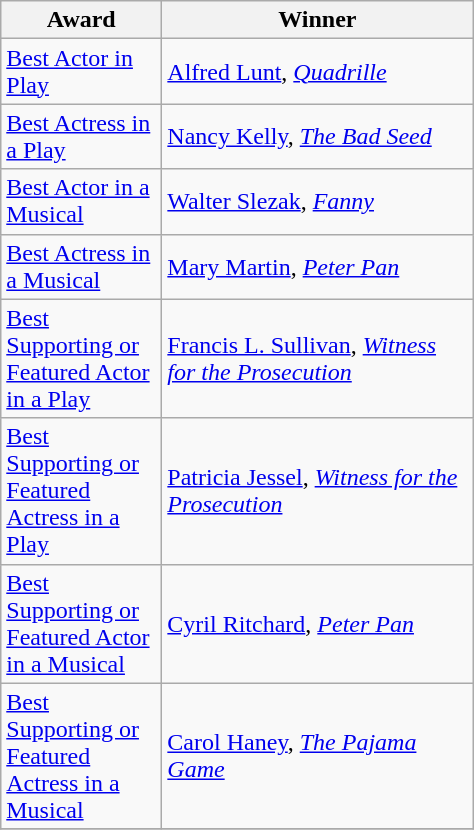<table class="wikitable">
<tr>
<th width="100"><strong>Award</strong></th>
<th width="200"><strong>Winner</strong></th>
</tr>
<tr>
<td><a href='#'>Best Actor in Play</a></td>
<td><a href='#'>Alfred Lunt</a>, <em><a href='#'>Quadrille</a></em></td>
</tr>
<tr>
<td><a href='#'>Best Actress in a Play</a></td>
<td><a href='#'>Nancy Kelly</a>, <em><a href='#'>The Bad Seed</a></em></td>
</tr>
<tr>
<td><a href='#'>Best Actor in a Musical</a></td>
<td><a href='#'>Walter Slezak</a>, <em><a href='#'>Fanny</a></em></td>
</tr>
<tr>
<td><a href='#'>Best Actress in a Musical</a></td>
<td><a href='#'>Mary Martin</a>, <em><a href='#'>Peter Pan</a></em></td>
</tr>
<tr>
<td><a href='#'>Best Supporting or Featured Actor in a Play</a></td>
<td><a href='#'>Francis L. Sullivan</a>, <em><a href='#'>Witness for the Prosecution</a></em></td>
</tr>
<tr>
<td><a href='#'>Best Supporting or Featured Actress in a Play</a></td>
<td><a href='#'>Patricia Jessel</a>, <em><a href='#'>Witness for the Prosecution</a></em></td>
</tr>
<tr>
<td><a href='#'>Best Supporting or Featured Actor in a Musical</a></td>
<td><a href='#'>Cyril Ritchard</a>, <em><a href='#'>Peter Pan</a></em></td>
</tr>
<tr>
<td><a href='#'>Best Supporting or Featured Actress in a Musical</a></td>
<td><a href='#'>Carol Haney</a>, <em><a href='#'>The Pajama Game</a></em></td>
</tr>
<tr>
</tr>
</table>
